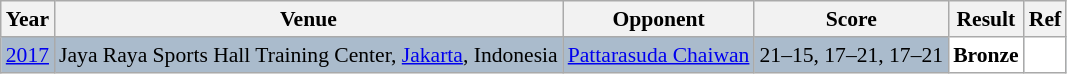<table class="sortable wikitable" style="font-size: 90%;">
<tr>
<th>Year</th>
<th>Venue</th>
<th>Opponent</th>
<th>Score</th>
<th>Result</th>
<th>Ref</th>
</tr>
<tr style="background:#AABBCC">
<td align="center"><a href='#'>2017</a></td>
<td align="left">Jaya Raya Sports Hall Training Center, <a href='#'>Jakarta</a>, Indonesia</td>
<td align="left"> <a href='#'>Pattarasuda Chaiwan</a></td>
<td align="left">21–15, 17–21, 17–21</td>
<td style="text-align:left; background:white"> <strong>Bronze</strong></td>
<td style="text-align:center; background:white"></td>
</tr>
</table>
